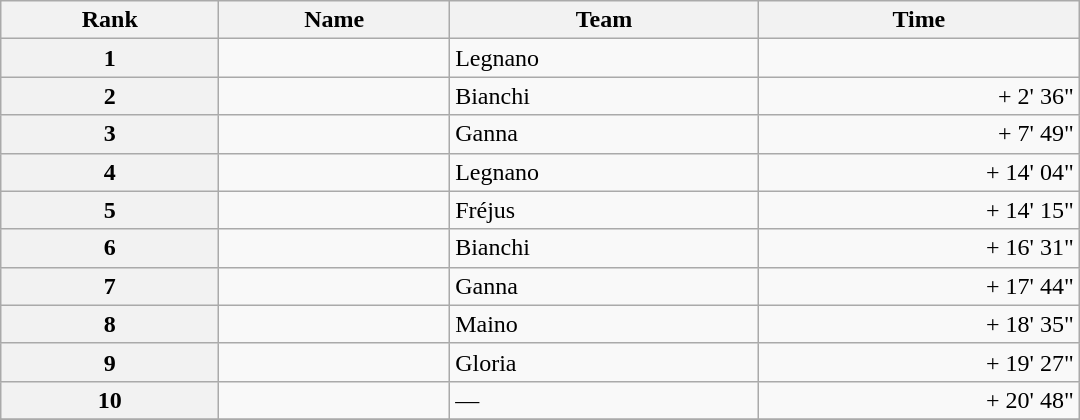<table class="wikitable" style="width:45em;margin-bottom:0;">
<tr>
<th>Rank</th>
<th>Name</th>
<th>Team</th>
<th>Time</th>
</tr>
<tr>
<th style="text-align:center">1</th>
<td> </td>
<td>Legnano</td>
<td align="right"></td>
</tr>
<tr>
<th style="text-align:center">2</th>
<td></td>
<td>Bianchi</td>
<td align="right">+ 2' 36"</td>
</tr>
<tr>
<th style="text-align:center">3</th>
<td></td>
<td>Ganna</td>
<td align="right">+ 7' 49"</td>
</tr>
<tr>
<th style="text-align:center">4</th>
<td></td>
<td>Legnano</td>
<td align="right">+ 14' 04"</td>
</tr>
<tr>
<th style="text-align:center">5</th>
<td></td>
<td>Fréjus</td>
<td align="right">+ 14' 15"</td>
</tr>
<tr>
<th style="text-align:center">6</th>
<td></td>
<td>Bianchi</td>
<td align="right">+ 16' 31"</td>
</tr>
<tr>
<th style="text-align:center">7</th>
<td></td>
<td>Ganna</td>
<td align="right">+ 17' 44"</td>
</tr>
<tr>
<th style="text-align:center">8</th>
<td></td>
<td>Maino</td>
<td align="right">+ 18' 35"</td>
</tr>
<tr>
<th style="text-align:center">9</th>
<td></td>
<td>Gloria</td>
<td align="right">+ 19' 27"</td>
</tr>
<tr>
<th style="text-align:center">10</th>
<td></td>
<td>—</td>
<td align="right">+ 20' 48"</td>
</tr>
<tr>
</tr>
</table>
